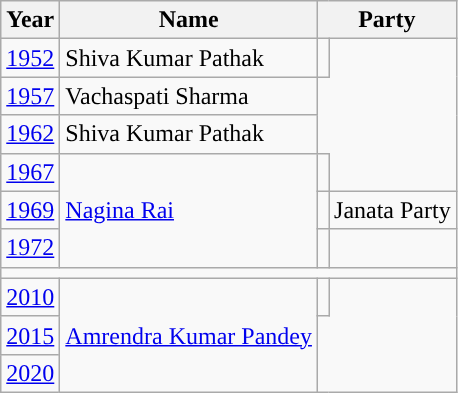<table class="wikitable sortable">
<tr>
<th>Year</th>
<th>Name</th>
<th colspan="2">Party</th>
</tr>
<tr>
<td><a href='#'>1952</a></td>
<td>Shiva Kumar Pathak</td>
<td></td>
</tr>
<tr>
<td><a href='#'>1957</a></td>
<td>Vachaspati Sharma</td>
</tr>
<tr>
<td><a href='#'>1962</a></td>
<td>Shiva Kumar Pathak</td>
</tr>
<tr>
<td><a href='#'>1967</a></td>
<td rowspan="3"><a href='#'>Nagina Rai</a></td>
<td></td>
</tr>
<tr>
<td><a href='#'>1969</a></td>
<td style="background-color: "></td>
<td>Janata Party</td>
</tr>
<tr>
<td><a href='#'>1972</a></td>
<td></td>
</tr>
<tr>
<td colspan="4"></td>
</tr>
<tr>
<td><a href='#'>2010</a></td>
<td rowspan="3"><a href='#'>Amrendra Kumar Pandey</a></td>
<td></td>
</tr>
<tr>
<td><a href='#'>2015</a></td>
</tr>
<tr>
<td><a href='#'>2020</a></td>
</tr>
</table>
